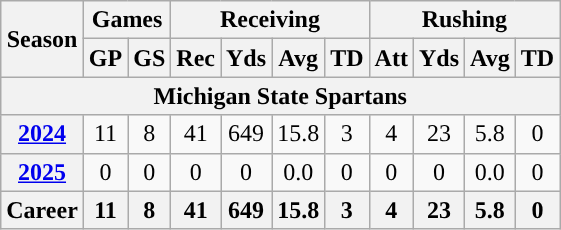<table class="wikitable" style="text-align:center;">
<tr>
<th rowspan="2">Season</th>
<th colspan="2">Games</th>
<th colspan="4">Receiving</th>
<th colspan="4">Rushing</th>
</tr>
<tr>
<th>GP</th>
<th>GS</th>
<th>Rec</th>
<th>Yds</th>
<th>Avg</th>
<th>TD</th>
<th>Att</th>
<th>Yds</th>
<th>Avg</th>
<th>TD</th>
</tr>
<tr>
<th colspan="16">Michigan State Spartans</th>
</tr>
<tr>
<th><a href='#'>2024</a></th>
<td>11</td>
<td>8</td>
<td>41</td>
<td>649</td>
<td>15.8</td>
<td>3</td>
<td>4</td>
<td>23</td>
<td>5.8</td>
<td>0</td>
</tr>
<tr>
<th><a href='#'>2025</a></th>
<td>0</td>
<td>0</td>
<td>0</td>
<td>0</td>
<td>0.0</td>
<td>0</td>
<td>0</td>
<td>0</td>
<td>0.0</td>
<td>0</td>
</tr>
<tr>
<th>Career</th>
<th>11</th>
<th>8</th>
<th>41</th>
<th>649</th>
<th>15.8</th>
<th>3</th>
<th>4</th>
<th>23</th>
<th>5.8</th>
<th>0</th>
</tr>
</table>
